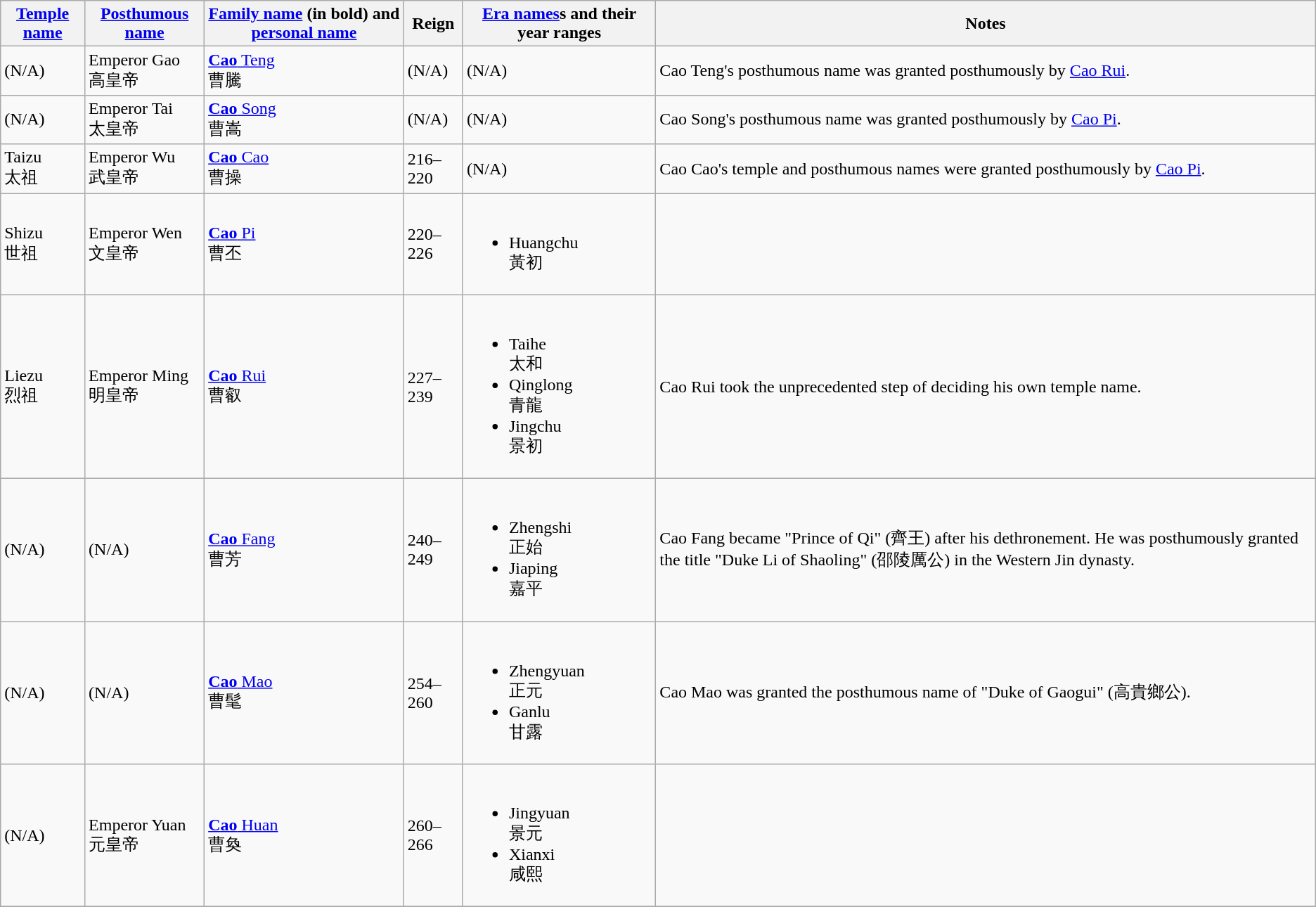<table class="wikitable">
<tr>
<th><a href='#'>Temple name</a></th>
<th><a href='#'>Posthumous name</a></th>
<th><a href='#'>Family name</a> (in bold) and <a href='#'>personal name</a></th>
<th>Reign</th>
<th><a href='#'>Era names</a>s and their year ranges</th>
<th>Notes</th>
</tr>
<tr>
<td>(N/A)</td>
<td>Emperor Gao<br>高皇帝</td>
<td><a href='#'><strong>Cao</strong> Teng</a><br>曹騰</td>
<td>(N/A)</td>
<td>(N/A)</td>
<td>Cao Teng's posthumous name was granted posthumously by <a href='#'>Cao Rui</a>.</td>
</tr>
<tr>
<td>(N/A)</td>
<td>Emperor Tai<br>太皇帝</td>
<td><a href='#'><strong>Cao</strong> Song</a><br>曹嵩</td>
<td>(N/A)</td>
<td>(N/A)</td>
<td>Cao Song's posthumous name was granted posthumously by <a href='#'>Cao Pi</a>.</td>
</tr>
<tr>
<td>Taizu<br>太祖</td>
<td>Emperor Wu<br>武皇帝</td>
<td><a href='#'><strong>Cao</strong> Cao</a><br>曹操</td>
<td>216–220</td>
<td>(N/A)</td>
<td>Cao Cao's temple and posthumous names were granted posthumously by <a href='#'>Cao Pi</a>.</td>
</tr>
<tr>
<td>Shizu<br>世祖</td>
<td>Emperor Wen<br>文皇帝</td>
<td><a href='#'><strong>Cao</strong> Pi</a><br>曹丕</td>
<td>220–226</td>
<td><br><ul><li>Huangchu<br>黃初 </li></ul></td>
<td></td>
</tr>
<tr>
<td>Liezu<br>烈祖</td>
<td>Emperor Ming<br>明皇帝</td>
<td><a href='#'><strong>Cao</strong> Rui</a><br>曹叡</td>
<td>227–239</td>
<td><br><ul><li>Taihe<br>太和 </li><li>Qinglong<br>青龍 </li><li>Jingchu<br>景初 </li></ul></td>
<td>Cao Rui took the unprecedented step of deciding his own temple name.</td>
</tr>
<tr>
<td>(N/A)</td>
<td>(N/A)</td>
<td><a href='#'><strong>Cao</strong> Fang</a><br>曹芳</td>
<td>240–249</td>
<td><br><ul><li>Zhengshi<br>正始 </li><li>Jiaping<br>嘉平 </li></ul></td>
<td>Cao Fang became "Prince of Qi" (齊王) after his dethronement. He was posthumously granted the title "Duke Li of Shaoling" (邵陵厲公) in the Western Jin dynasty.</td>
</tr>
<tr>
<td>(N/A)</td>
<td>(N/A)</td>
<td><a href='#'><strong>Cao</strong> Mao</a><br>曹髦</td>
<td>254–260</td>
<td><br><ul><li>Zhengyuan<br>正元 </li><li>Ganlu<br>甘露 </li></ul></td>
<td>Cao Mao was granted the posthumous name of "Duke of Gaogui" (高貴鄉公).</td>
</tr>
<tr>
<td>(N/A)</td>
<td>Emperor Yuan<br>元皇帝</td>
<td><a href='#'><strong>Cao</strong> Huan</a><br>曹奐</td>
<td>260–266</td>
<td><br><ul><li>Jingyuan<br>景元 </li><li>Xianxi<br>咸熙 </li></ul></td>
<td></td>
</tr>
<tr>
</tr>
</table>
